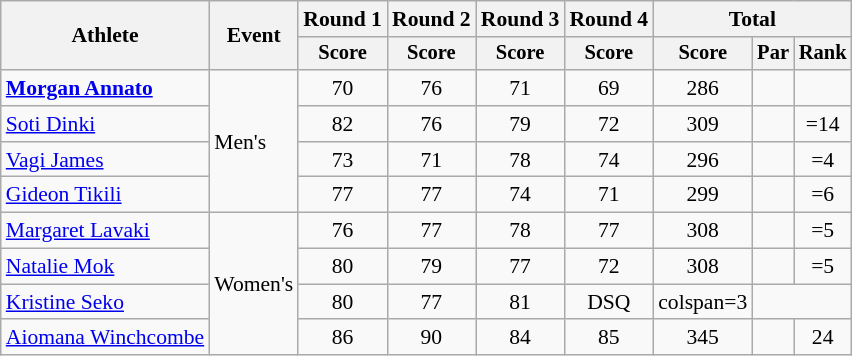<table class=wikitable style=font-size:90%;text-align:center>
<tr>
<th rowspan=2>Athlete</th>
<th rowspan=2>Event</th>
<th>Round 1</th>
<th>Round 2</th>
<th>Round 3</th>
<th>Round 4</th>
<th colspan=3>Total</th>
</tr>
<tr style=font-size:95%>
<th>Score</th>
<th>Score</th>
<th>Score</th>
<th>Score</th>
<th>Score</th>
<th>Par</th>
<th>Rank</th>
</tr>
<tr>
<td align=left><strong><a href='#'>Morgan Annato</a></strong></td>
<td align=left rowspan=4>Men's</td>
<td>70</td>
<td>76</td>
<td>71</td>
<td>69</td>
<td>286</td>
<td></td>
<td></td>
</tr>
<tr>
<td align=left><a href='#'>Soti Dinki</a></td>
<td>82</td>
<td>76</td>
<td>79</td>
<td>72</td>
<td>309</td>
<td></td>
<td>=14</td>
</tr>
<tr>
<td align=left><a href='#'>Vagi James</a></td>
<td>73</td>
<td>71</td>
<td>78</td>
<td>74</td>
<td>296</td>
<td></td>
<td>=4</td>
</tr>
<tr>
<td align=left><a href='#'>Gideon Tikili</a></td>
<td>77</td>
<td>77</td>
<td>74</td>
<td>71</td>
<td>299</td>
<td></td>
<td>=6</td>
</tr>
<tr>
<td align=left><a href='#'>Margaret Lavaki</a></td>
<td align=left rowspan=4>Women's</td>
<td>76</td>
<td>77</td>
<td>78</td>
<td>77</td>
<td>308</td>
<td></td>
<td>=5</td>
</tr>
<tr>
<td align=left><a href='#'>Natalie Mok</a></td>
<td>80</td>
<td>79</td>
<td>77</td>
<td>72</td>
<td>308</td>
<td></td>
<td>=5</td>
</tr>
<tr>
<td align=left><a href='#'>Kristine Seko</a></td>
<td>80</td>
<td>77</td>
<td>81</td>
<td>DSQ</td>
<td>colspan=3 </td>
</tr>
<tr>
<td align=left><a href='#'>Aiomana Winchcombe</a></td>
<td>86</td>
<td>90</td>
<td>84</td>
<td>85</td>
<td>345</td>
<td></td>
<td>24</td>
</tr>
</table>
